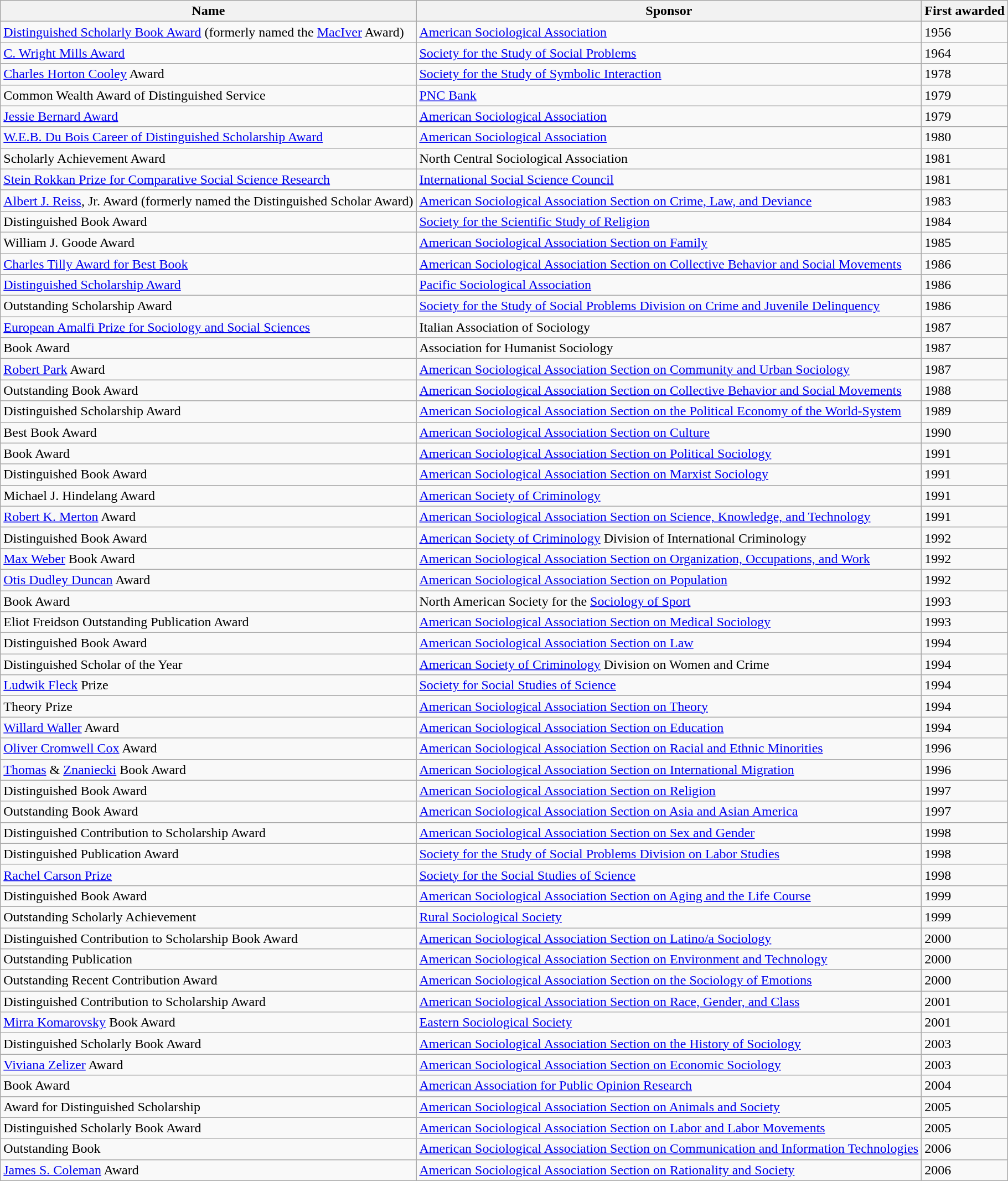<table class="wikitable sortable">
<tr>
<th>Name</th>
<th>Sponsor</th>
<th>First awarded</th>
</tr>
<tr>
<td><a href='#'>Distinguished Scholarly Book Award</a> (formerly named the <a href='#'>MacIver</a> Award)</td>
<td><a href='#'>American Sociological Association</a></td>
<td>1956</td>
</tr>
<tr>
<td><a href='#'>C. Wright Mills Award</a></td>
<td><a href='#'>Society for the Study of Social Problems</a></td>
<td>1964</td>
</tr>
<tr>
<td><a href='#'>Charles Horton Cooley</a> Award</td>
<td><a href='#'>Society for the Study of Symbolic Interaction</a></td>
<td>1978</td>
</tr>
<tr>
<td>Common Wealth Award of Distinguished Service</td>
<td><a href='#'>PNC Bank</a></td>
<td>1979</td>
</tr>
<tr>
<td><a href='#'>Jessie Bernard Award</a></td>
<td><a href='#'>American Sociological Association</a></td>
<td>1979</td>
</tr>
<tr>
<td><a href='#'>W.E.B. Du Bois Career of Distinguished Scholarship Award</a></td>
<td><a href='#'>American Sociological Association</a></td>
<td>1980</td>
</tr>
<tr>
<td>Scholarly Achievement Award</td>
<td>North Central Sociological Association</td>
<td>1981</td>
</tr>
<tr>
<td><a href='#'>Stein Rokkan Prize for Comparative Social Science Research</a></td>
<td><a href='#'>International Social Science Council</a></td>
<td>1981</td>
</tr>
<tr>
<td><a href='#'>Albert J. Reiss</a>, Jr. Award (formerly named the Distinguished Scholar Award)</td>
<td><a href='#'>American Sociological Association Section on Crime, Law, and Deviance</a></td>
<td>1983</td>
</tr>
<tr>
<td>Distinguished Book Award</td>
<td><a href='#'>Society for the Scientific Study of Religion</a></td>
<td>1984</td>
</tr>
<tr>
<td>William J. Goode Award</td>
<td><a href='#'>American Sociological Association Section on Family</a></td>
<td>1985</td>
</tr>
<tr>
<td><a href='#'>Charles Tilly Award for Best Book</a></td>
<td><a href='#'>American Sociological Association Section on Collective Behavior and Social Movements</a></td>
<td>1986</td>
</tr>
<tr>
<td><a href='#'>Distinguished Scholarship Award</a></td>
<td><a href='#'>Pacific Sociological Association</a></td>
<td>1986</td>
</tr>
<tr>
<td>Outstanding Scholarship Award</td>
<td><a href='#'>Society for the Study of Social Problems Division on Crime and Juvenile Delinquency</a></td>
<td>1986</td>
</tr>
<tr>
<td><a href='#'>European Amalfi Prize for Sociology and Social Sciences</a></td>
<td>Italian Association of Sociology</td>
<td>1987</td>
</tr>
<tr>
<td>Book Award</td>
<td>Association for Humanist Sociology</td>
<td>1987</td>
</tr>
<tr>
<td><a href='#'>Robert Park</a> Award</td>
<td><a href='#'>American Sociological Association Section on Community and Urban Sociology</a></td>
<td>1987</td>
</tr>
<tr>
<td>Outstanding Book Award</td>
<td><a href='#'>American Sociological Association Section on Collective Behavior and Social Movements</a></td>
<td>1988</td>
</tr>
<tr>
<td>Distinguished Scholarship Award</td>
<td><a href='#'>American Sociological Association Section on the Political Economy of the World-System</a></td>
<td>1989</td>
</tr>
<tr>
<td>Best Book Award</td>
<td><a href='#'>American Sociological Association Section on Culture</a></td>
<td>1990</td>
</tr>
<tr>
<td>Book Award</td>
<td><a href='#'>American Sociological Association Section on Political Sociology</a></td>
<td>1991</td>
</tr>
<tr>
<td>Distinguished Book Award</td>
<td><a href='#'>American Sociological Association Section on Marxist Sociology</a></td>
<td>1991</td>
</tr>
<tr>
<td>Michael J. Hindelang Award</td>
<td><a href='#'>American Society of Criminology</a></td>
<td>1991</td>
</tr>
<tr>
<td><a href='#'>Robert K. Merton</a> Award</td>
<td><a href='#'>American Sociological Association Section on Science, Knowledge, and Technology</a></td>
<td>1991</td>
</tr>
<tr>
<td>Distinguished Book Award</td>
<td><a href='#'>American Society of Criminology</a> Division of International Criminology</td>
<td>1992</td>
</tr>
<tr>
<td><a href='#'>Max Weber</a> Book Award</td>
<td><a href='#'>American Sociological Association Section on Organization, Occupations, and Work</a></td>
<td>1992</td>
</tr>
<tr>
<td><a href='#'>Otis Dudley Duncan</a> Award</td>
<td><a href='#'>American Sociological Association Section on Population</a></td>
<td>1992</td>
</tr>
<tr>
<td>Book Award</td>
<td>North American Society for the <a href='#'>Sociology of Sport</a></td>
<td>1993</td>
</tr>
<tr>
<td>Eliot Freidson Outstanding Publication Award</td>
<td><a href='#'>American Sociological Association Section on Medical Sociology</a></td>
<td>1993</td>
</tr>
<tr>
<td>Distinguished Book Award</td>
<td><a href='#'>American Sociological Association Section on Law</a></td>
<td>1994</td>
</tr>
<tr>
<td>Distinguished Scholar of the Year</td>
<td><a href='#'>American Society of Criminology</a> Division on Women and Crime</td>
<td>1994</td>
</tr>
<tr>
<td><a href='#'>Ludwik Fleck</a> Prize</td>
<td><a href='#'>Society for Social Studies of Science</a></td>
<td>1994</td>
</tr>
<tr>
<td>Theory Prize</td>
<td><a href='#'>American Sociological Association Section on Theory</a></td>
<td>1994</td>
</tr>
<tr>
<td><a href='#'>Willard Waller</a> Award</td>
<td><a href='#'>American Sociological Association Section on Education</a></td>
<td>1994</td>
</tr>
<tr>
<td><a href='#'>Oliver Cromwell Cox</a> Award</td>
<td><a href='#'>American Sociological Association Section on Racial and Ethnic Minorities</a></td>
<td>1996</td>
</tr>
<tr>
<td><a href='#'>Thomas</a> & <a href='#'>Znaniecki</a> Book Award</td>
<td><a href='#'>American Sociological Association Section on International Migration</a></td>
<td>1996</td>
</tr>
<tr>
<td>Distinguished Book Award</td>
<td><a href='#'>American Sociological Association Section on Religion</a></td>
<td>1997</td>
</tr>
<tr>
<td>Outstanding Book Award</td>
<td><a href='#'>American Sociological Association Section on Asia and Asian America</a></td>
<td>1997</td>
</tr>
<tr>
<td>Distinguished Contribution to Scholarship Award</td>
<td><a href='#'>American Sociological Association Section on Sex and Gender</a></td>
<td>1998</td>
</tr>
<tr>
<td>Distinguished Publication Award</td>
<td><a href='#'>Society for the Study of Social Problems Division on Labor Studies</a></td>
<td>1998</td>
</tr>
<tr>
<td><a href='#'>Rachel Carson Prize</a></td>
<td><a href='#'>Society for the Social Studies of Science</a></td>
<td>1998</td>
</tr>
<tr>
<td>Distinguished Book Award</td>
<td><a href='#'>American Sociological Association Section on Aging and the Life Course</a></td>
<td>1999</td>
</tr>
<tr>
<td>Outstanding Scholarly Achievement</td>
<td><a href='#'>Rural Sociological Society</a></td>
<td>1999</td>
</tr>
<tr>
<td>Distinguished Contribution to Scholarship Book Award</td>
<td><a href='#'>American Sociological Association Section on Latino/a Sociology</a></td>
<td>2000</td>
</tr>
<tr>
<td>Outstanding Publication</td>
<td><a href='#'>American Sociological Association Section on Environment and Technology</a></td>
<td>2000</td>
</tr>
<tr>
<td>Outstanding Recent Contribution Award</td>
<td><a href='#'>American Sociological Association Section on the Sociology of Emotions</a></td>
<td>2000</td>
</tr>
<tr>
<td>Distinguished Contribution to Scholarship Award</td>
<td><a href='#'>American Sociological Association Section on Race, Gender, and Class</a></td>
<td>2001</td>
</tr>
<tr>
<td><a href='#'>Mirra Komarovsky</a> Book Award</td>
<td><a href='#'>Eastern Sociological Society</a></td>
<td>2001</td>
</tr>
<tr>
<td>Distinguished Scholarly Book Award</td>
<td><a href='#'>American Sociological Association Section on the History of Sociology</a></td>
<td>2003</td>
</tr>
<tr>
<td><a href='#'>Viviana Zelizer</a> Award</td>
<td><a href='#'>American Sociological Association Section on Economic Sociology</a></td>
<td>2003</td>
</tr>
<tr>
<td>Book Award</td>
<td><a href='#'>American Association for Public Opinion Research</a></td>
<td>2004</td>
</tr>
<tr>
<td>Award for Distinguished Scholarship</td>
<td><a href='#'>American Sociological Association Section on Animals and Society</a></td>
<td>2005</td>
</tr>
<tr>
<td>Distinguished Scholarly Book Award</td>
<td><a href='#'>American Sociological Association Section on Labor and Labor Movements</a></td>
<td>2005</td>
</tr>
<tr>
<td>Outstanding Book</td>
<td><a href='#'>American Sociological Association Section on Communication and Information Technologies</a></td>
<td>2006</td>
</tr>
<tr>
<td><a href='#'>James S. Coleman</a> Award</td>
<td><a href='#'>American Sociological Association Section on Rationality and Society</a></td>
<td>2006</td>
</tr>
</table>
